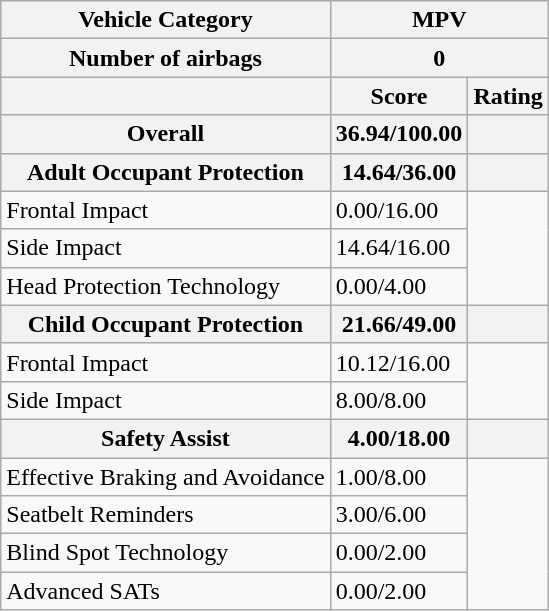<table class="wikitable">
<tr>
<th>Vehicle Category</th>
<th colspan="2">MPV</th>
</tr>
<tr>
<th>Number of airbags</th>
<th colspan="2">0</th>
</tr>
<tr>
<th></th>
<th>Score</th>
<th>Rating</th>
</tr>
<tr>
<th>Overall</th>
<th>36.94/100.00</th>
<th></th>
</tr>
<tr>
<th>Adult Occupant Protection</th>
<th>14.64/36.00</th>
<th></th>
</tr>
<tr>
<td>Frontal Impact</td>
<td>0.00/16.00</td>
<td rowspan="3"></td>
</tr>
<tr>
<td>Side Impact</td>
<td>14.64/16.00</td>
</tr>
<tr>
<td>Head Protection Technology</td>
<td>0.00/4.00</td>
</tr>
<tr>
<th>Child Occupant Protection</th>
<th>21.66/49.00</th>
<th></th>
</tr>
<tr>
<td>Frontal Impact</td>
<td>10.12/16.00</td>
<td rowspan="2"></td>
</tr>
<tr>
<td>Side Impact</td>
<td>8.00/8.00</td>
</tr>
<tr>
<th>Safety Assist</th>
<th>4.00/18.00</th>
<th></th>
</tr>
<tr>
<td>Effective Braking and Avoidance</td>
<td>1.00/8.00</td>
<td rowspan="4"></td>
</tr>
<tr>
<td>Seatbelt Reminders</td>
<td>3.00/6.00</td>
</tr>
<tr>
<td>Blind Spot Technology</td>
<td>0.00/2.00</td>
</tr>
<tr>
<td>Advanced SATs</td>
<td>0.00/2.00</td>
</tr>
</table>
